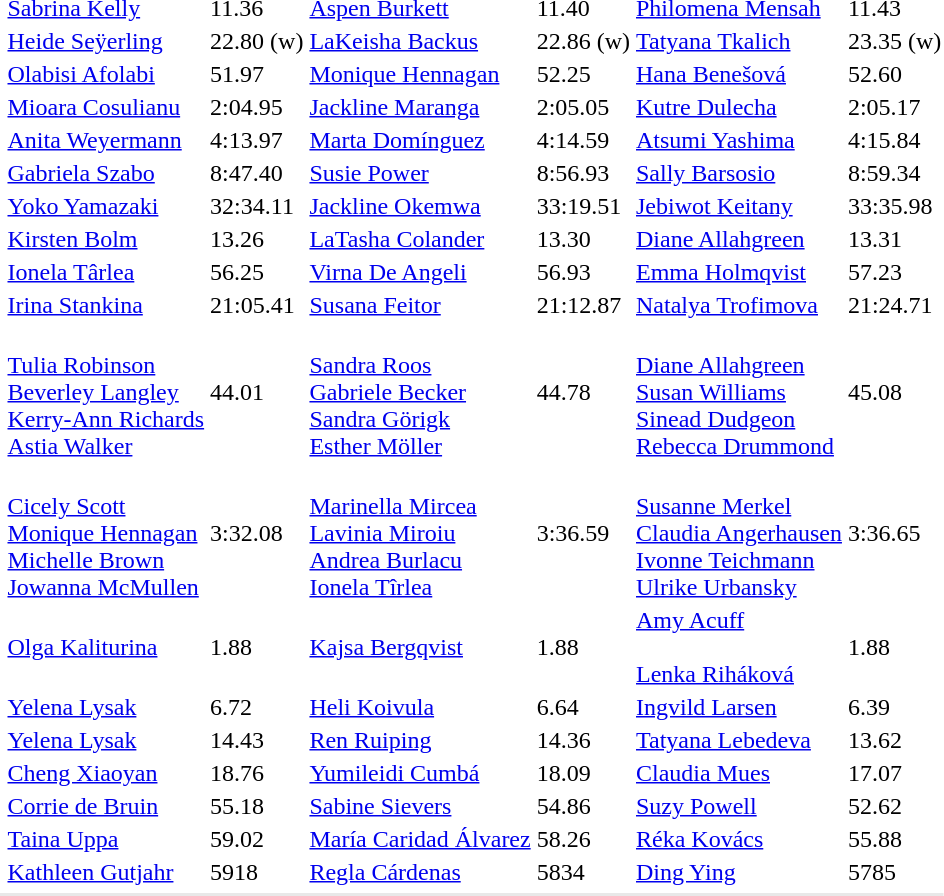<table>
<tr>
<td></td>
<td><a href='#'>Sabrina Kelly</a><br></td>
<td>11.36</td>
<td><a href='#'>Aspen Burkett</a><br></td>
<td>11.40</td>
<td><a href='#'>Philomena Mensah</a><br></td>
<td>11.43</td>
</tr>
<tr>
<td></td>
<td><a href='#'>Heide Seÿerling</a><br></td>
<td>22.80 (w)</td>
<td><a href='#'>LaKeisha Backus</a><br></td>
<td>22.86 (w)</td>
<td><a href='#'>Tatyana Tkalich</a><br></td>
<td>23.35 (w)</td>
</tr>
<tr>
<td></td>
<td><a href='#'>Olabisi Afolabi</a><br></td>
<td>51.97</td>
<td><a href='#'>Monique Hennagan</a><br></td>
<td>52.25</td>
<td><a href='#'>Hana Benešová</a><br></td>
<td>52.60</td>
</tr>
<tr>
<td></td>
<td><a href='#'>Mioara Cosulianu</a><br></td>
<td>2:04.95</td>
<td><a href='#'>Jackline Maranga</a><br></td>
<td>2:05.05</td>
<td><a href='#'>Kutre Dulecha</a><br></td>
<td>2:05.17</td>
</tr>
<tr>
<td></td>
<td><a href='#'>Anita Weyermann</a><br></td>
<td>4:13.97</td>
<td><a href='#'>Marta Domínguez</a><br></td>
<td>4:14.59</td>
<td><a href='#'>Atsumi Yashima</a><br></td>
<td>4:15.84</td>
</tr>
<tr>
<td></td>
<td><a href='#'>Gabriela Szabo</a><br></td>
<td>8:47.40</td>
<td><a href='#'>Susie Power</a><br></td>
<td>8:56.93</td>
<td><a href='#'>Sally Barsosio</a><br></td>
<td>8:59.34</td>
</tr>
<tr>
<td></td>
<td><a href='#'>Yoko Yamazaki</a><br></td>
<td>32:34.11</td>
<td><a href='#'>Jackline Okemwa</a><br></td>
<td>33:19.51</td>
<td><a href='#'>Jebiwot Keitany</a><br></td>
<td>33:35.98</td>
</tr>
<tr>
<td></td>
<td><a href='#'>Kirsten Bolm</a><br></td>
<td>13.26</td>
<td><a href='#'>LaTasha Colander</a><br></td>
<td>13.30</td>
<td><a href='#'>Diane Allahgreen</a><br></td>
<td>13.31</td>
</tr>
<tr>
<td></td>
<td><a href='#'>Ionela Târlea</a><br></td>
<td>56.25</td>
<td><a href='#'>Virna De Angeli</a><br></td>
<td>56.93</td>
<td><a href='#'>Emma Holmqvist</a><br></td>
<td>57.23</td>
</tr>
<tr>
<td></td>
<td><a href='#'>Irina Stankina</a><br></td>
<td>21:05.41</td>
<td><a href='#'>Susana Feitor</a><br></td>
<td>21:12.87</td>
<td><a href='#'>Natalya Trofimova</a><br></td>
<td>21:24.71</td>
</tr>
<tr>
<td></td>
<td><br><a href='#'>Tulia Robinson</a><br><a href='#'>Beverley Langley</a><br><a href='#'>Kerry-Ann Richards</a><br><a href='#'>Astia Walker</a></td>
<td>44.01</td>
<td><br><a href='#'>Sandra Roos</a><br><a href='#'>Gabriele Becker</a><br><a href='#'>Sandra Görigk</a><br><a href='#'>Esther Möller</a></td>
<td>44.78</td>
<td><br><a href='#'>Diane Allahgreen</a><br><a href='#'>Susan Williams</a><br><a href='#'>Sinead Dudgeon</a><br><a href='#'>Rebecca Drummond</a></td>
<td>45.08</td>
</tr>
<tr>
<td></td>
<td><br><a href='#'>Cicely Scott</a><br><a href='#'>Monique Hennagan</a><br><a href='#'>Michelle Brown</a><br><a href='#'>Jowanna McMullen</a></td>
<td>3:32.08</td>
<td><br><a href='#'>Marinella Mircea</a><br><a href='#'>Lavinia Miroiu</a><br><a href='#'>Andrea Burlacu</a><br><a href='#'>Ionela Tîrlea</a></td>
<td>3:36.59</td>
<td><br><a href='#'>Susanne Merkel</a><br><a href='#'>Claudia Angerhausen</a><br><a href='#'>Ivonne Teichmann</a><br><a href='#'>Ulrike Urbansky</a></td>
<td>3:36.65</td>
</tr>
<tr>
<td></td>
<td><a href='#'>Olga Kaliturina</a><br></td>
<td>1.88</td>
<td><a href='#'>Kajsa Bergqvist</a><br></td>
<td>1.88</td>
<td><a href='#'>Amy Acuff</a><br><br><a href='#'>Lenka Riháková</a><br></td>
<td>1.88</td>
</tr>
<tr>
<td></td>
<td><a href='#'>Yelena Lysak</a><br></td>
<td>6.72</td>
<td><a href='#'>Heli Koivula</a><br></td>
<td>6.64</td>
<td><a href='#'>Ingvild Larsen</a><br></td>
<td>6.39</td>
</tr>
<tr>
<td></td>
<td><a href='#'>Yelena Lysak</a><br></td>
<td>14.43</td>
<td><a href='#'>Ren Ruiping</a><br></td>
<td>14.36</td>
<td><a href='#'>Tatyana Lebedeva</a><br></td>
<td>13.62</td>
</tr>
<tr>
<td></td>
<td><a href='#'>Cheng Xiaoyan</a><br></td>
<td>18.76</td>
<td><a href='#'>Yumileidi Cumbá</a><br></td>
<td>18.09</td>
<td><a href='#'>Claudia Mues</a><br></td>
<td>17.07</td>
</tr>
<tr>
<td></td>
<td><a href='#'>Corrie de Bruin</a><br></td>
<td>55.18</td>
<td><a href='#'>Sabine Sievers</a><br></td>
<td>54.86</td>
<td><a href='#'>Suzy Powell</a><br></td>
<td>52.62</td>
</tr>
<tr>
<td></td>
<td><a href='#'>Taina Uppa</a><br></td>
<td>59.02</td>
<td><a href='#'>María Caridad Álvarez</a><br></td>
<td>58.26</td>
<td><a href='#'>Réka Kovács</a><br></td>
<td>55.88</td>
</tr>
<tr>
<td></td>
<td><a href='#'>Kathleen Gutjahr</a><br></td>
<td>5918</td>
<td><a href='#'>Regla Cárdenas</a><br></td>
<td>5834</td>
<td><a href='#'>Ding Ying</a><br></td>
<td>5785</td>
</tr>
<tr>
</tr>
<tr bgcolor= e8e8e8>
<td colspan=7></td>
</tr>
</table>
